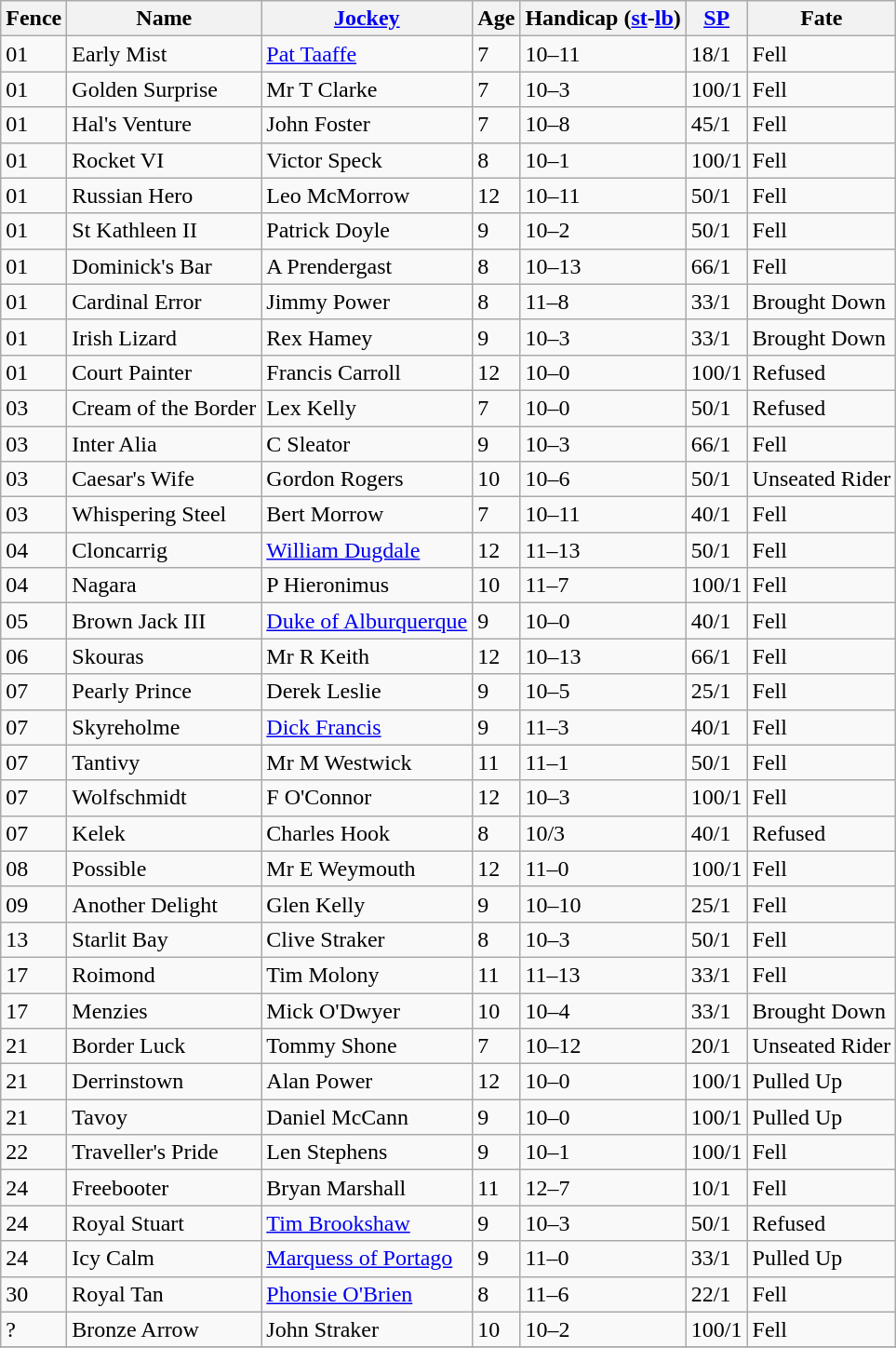<table class="wikitable sortable">
<tr>
<th>Fence</th>
<th>Name</th>
<th><a href='#'>Jockey</a></th>
<th>Age</th>
<th>Handicap (<a href='#'>st</a>-<a href='#'>lb</a>)</th>
<th><a href='#'>SP</a></th>
<th>Fate</th>
</tr>
<tr>
<td>01</td>
<td>Early Mist</td>
<td><a href='#'>Pat Taaffe</a></td>
<td>7</td>
<td>10–11</td>
<td>18/1</td>
<td>Fell</td>
</tr>
<tr>
<td>01</td>
<td>Golden Surprise</td>
<td>Mr T Clarke</td>
<td>7</td>
<td>10–3</td>
<td>100/1</td>
<td>Fell</td>
</tr>
<tr>
<td>01</td>
<td>Hal's Venture</td>
<td>John Foster</td>
<td>7</td>
<td>10–8</td>
<td>45/1</td>
<td>Fell</td>
</tr>
<tr>
<td>01</td>
<td>Rocket VI</td>
<td>Victor Speck</td>
<td>8</td>
<td>10–1</td>
<td>100/1</td>
<td>Fell</td>
</tr>
<tr>
<td>01</td>
<td>Russian Hero</td>
<td>Leo McMorrow</td>
<td>12</td>
<td>10–11</td>
<td>50/1</td>
<td>Fell</td>
</tr>
<tr>
<td>01</td>
<td>St Kathleen II</td>
<td>Patrick Doyle</td>
<td>9</td>
<td>10–2</td>
<td>50/1</td>
<td>Fell</td>
</tr>
<tr>
<td>01</td>
<td>Dominick's Bar</td>
<td>A Prendergast</td>
<td>8</td>
<td>10–13</td>
<td>66/1</td>
<td>Fell</td>
</tr>
<tr>
<td>01</td>
<td>Cardinal Error</td>
<td>Jimmy Power</td>
<td>8</td>
<td>11–8</td>
<td>33/1</td>
<td>Brought Down</td>
</tr>
<tr>
<td>01</td>
<td>Irish Lizard</td>
<td>Rex Hamey</td>
<td>9</td>
<td>10–3</td>
<td>33/1</td>
<td>Brought Down</td>
</tr>
<tr>
<td>01</td>
<td>Court Painter</td>
<td>Francis Carroll</td>
<td>12</td>
<td>10–0</td>
<td>100/1</td>
<td>Refused</td>
</tr>
<tr>
<td>03</td>
<td>Cream of the Border</td>
<td>Lex Kelly</td>
<td>7</td>
<td>10–0</td>
<td>50/1</td>
<td>Refused</td>
</tr>
<tr>
<td>03</td>
<td>Inter Alia</td>
<td>C Sleator</td>
<td>9</td>
<td>10–3</td>
<td>66/1</td>
<td>Fell</td>
</tr>
<tr>
<td>03</td>
<td>Caesar's Wife</td>
<td>Gordon Rogers</td>
<td>10</td>
<td>10–6</td>
<td>50/1</td>
<td>Unseated Rider</td>
</tr>
<tr>
<td>03</td>
<td>Whispering Steel</td>
<td>Bert Morrow</td>
<td>7</td>
<td>10–11</td>
<td>40/1</td>
<td>Fell</td>
</tr>
<tr>
<td>04</td>
<td>Cloncarrig</td>
<td><a href='#'>William Dugdale</a></td>
<td>12</td>
<td>11–13</td>
<td>50/1</td>
<td>Fell</td>
</tr>
<tr>
<td>04</td>
<td>Nagara</td>
<td>P Hieronimus</td>
<td>10</td>
<td>11–7</td>
<td>100/1</td>
<td>Fell</td>
</tr>
<tr>
<td>05</td>
<td>Brown Jack III</td>
<td><a href='#'>Duke of Alburquerque</a></td>
<td>9</td>
<td>10–0</td>
<td>40/1</td>
<td>Fell</td>
</tr>
<tr>
<td>06</td>
<td>Skouras</td>
<td>Mr R Keith</td>
<td>12</td>
<td>10–13</td>
<td>66/1</td>
<td>Fell</td>
</tr>
<tr>
<td>07</td>
<td>Pearly Prince</td>
<td>Derek Leslie</td>
<td>9</td>
<td>10–5</td>
<td>25/1</td>
<td>Fell</td>
</tr>
<tr>
<td>07</td>
<td>Skyreholme</td>
<td><a href='#'>Dick Francis</a></td>
<td>9</td>
<td>11–3</td>
<td>40/1</td>
<td>Fell</td>
</tr>
<tr>
<td>07</td>
<td>Tantivy</td>
<td>Mr M Westwick</td>
<td>11</td>
<td>11–1</td>
<td>50/1</td>
<td>Fell</td>
</tr>
<tr>
<td>07</td>
<td>Wolfschmidt</td>
<td>F O'Connor</td>
<td>12</td>
<td>10–3</td>
<td>100/1</td>
<td>Fell</td>
</tr>
<tr>
<td>07</td>
<td>Kelek</td>
<td>Charles Hook</td>
<td>8</td>
<td>10/3</td>
<td>40/1</td>
<td>Refused</td>
</tr>
<tr>
<td>08</td>
<td>Possible</td>
<td>Mr E Weymouth</td>
<td>12</td>
<td>11–0</td>
<td>100/1</td>
<td>Fell</td>
</tr>
<tr>
<td>09</td>
<td>Another Delight</td>
<td>Glen Kelly</td>
<td>9</td>
<td>10–10</td>
<td>25/1</td>
<td>Fell</td>
</tr>
<tr>
<td>13</td>
<td>Starlit Bay</td>
<td>Clive Straker</td>
<td>8</td>
<td>10–3</td>
<td>50/1</td>
<td>Fell</td>
</tr>
<tr>
<td>17</td>
<td>Roimond</td>
<td>Tim Molony</td>
<td>11</td>
<td>11–13</td>
<td>33/1</td>
<td>Fell</td>
</tr>
<tr>
<td>17</td>
<td>Menzies</td>
<td>Mick O'Dwyer</td>
<td>10</td>
<td>10–4</td>
<td>33/1</td>
<td>Brought Down</td>
</tr>
<tr>
<td>21</td>
<td>Border Luck</td>
<td>Tommy Shone</td>
<td>7</td>
<td>10–12</td>
<td>20/1</td>
<td>Unseated Rider</td>
</tr>
<tr>
<td>21</td>
<td>Derrinstown</td>
<td>Alan Power</td>
<td>12</td>
<td>10–0</td>
<td>100/1</td>
<td>Pulled Up</td>
</tr>
<tr>
<td>21</td>
<td>Tavoy</td>
<td>Daniel McCann</td>
<td>9</td>
<td>10–0</td>
<td>100/1</td>
<td>Pulled Up</td>
</tr>
<tr>
<td>22</td>
<td>Traveller's Pride</td>
<td>Len Stephens</td>
<td>9</td>
<td>10–1</td>
<td>100/1</td>
<td>Fell</td>
</tr>
<tr>
<td>24</td>
<td>Freebooter</td>
<td>Bryan Marshall</td>
<td>11</td>
<td>12–7</td>
<td>10/1</td>
<td>Fell</td>
</tr>
<tr>
<td>24</td>
<td>Royal Stuart</td>
<td><a href='#'>Tim Brookshaw</a></td>
<td>9</td>
<td>10–3</td>
<td>50/1</td>
<td>Refused</td>
</tr>
<tr>
<td>24</td>
<td>Icy Calm</td>
<td><a href='#'>Marquess of Portago</a></td>
<td>9</td>
<td>11–0</td>
<td>33/1</td>
<td>Pulled Up</td>
</tr>
<tr>
<td>30</td>
<td>Royal Tan</td>
<td><a href='#'>Phonsie O'Brien</a></td>
<td>8</td>
<td>11–6</td>
<td>22/1</td>
<td>Fell</td>
</tr>
<tr>
<td>?</td>
<td>Bronze Arrow</td>
<td>John Straker</td>
<td>10</td>
<td>10–2</td>
<td>100/1</td>
<td>Fell</td>
</tr>
<tr>
</tr>
</table>
